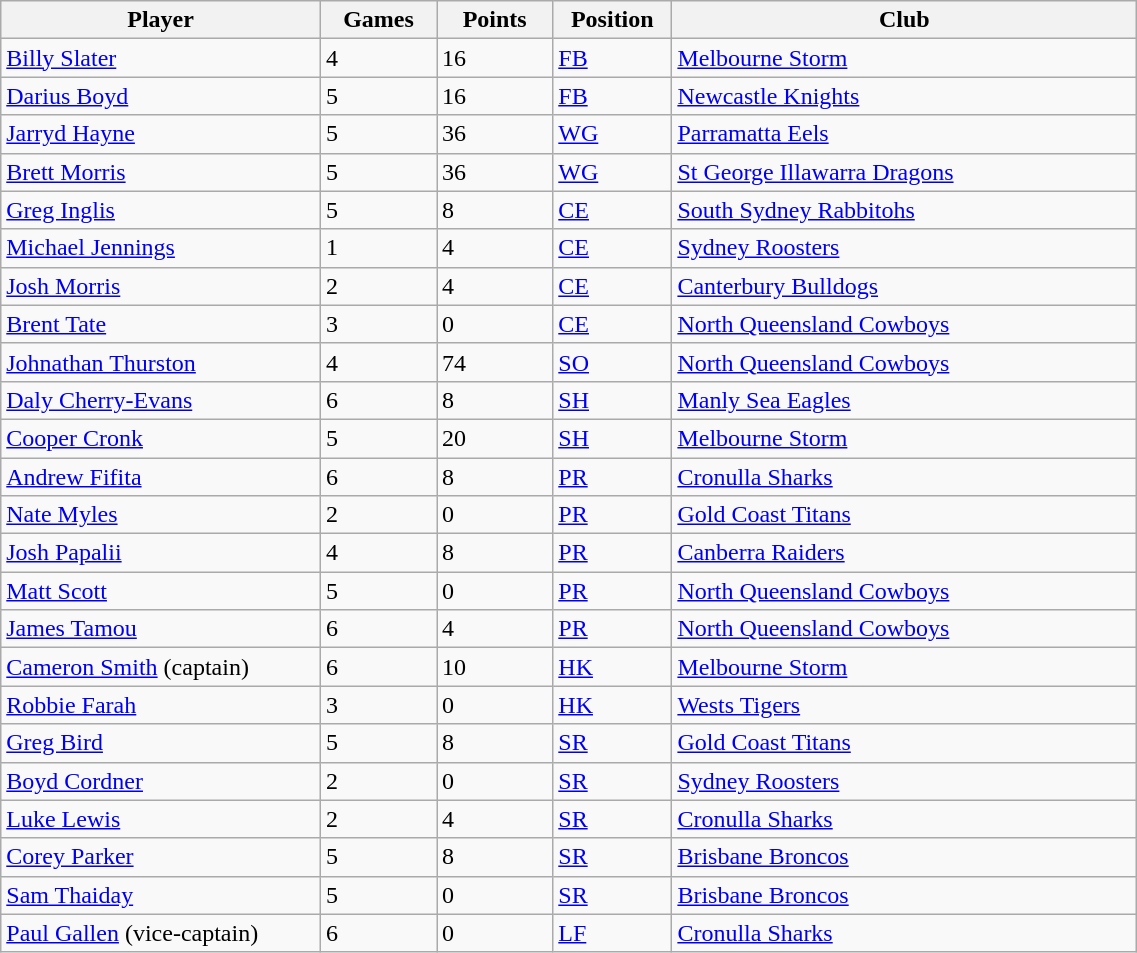<table class="wikitable" style="width:60%;text-align:left">
<tr>
<th width=22%>Player</th>
<th width=8%>Games</th>
<th width=8%>Points</th>
<th width=8%>Position</th>
<th width=32%>Club</th>
</tr>
<tr>
<td><a href='#'>Billy Slater</a></td>
<td>4</td>
<td>16</td>
<td><a href='#'>FB</a></td>
<td> <a href='#'>Melbourne Storm</a></td>
</tr>
<tr>
<td><a href='#'>Darius Boyd</a></td>
<td>5</td>
<td>16</td>
<td><a href='#'>FB</a></td>
<td> <a href='#'>Newcastle Knights</a></td>
</tr>
<tr>
<td><a href='#'>Jarryd Hayne</a></td>
<td>5</td>
<td>36</td>
<td><a href='#'>WG</a></td>
<td> <a href='#'>Parramatta Eels</a></td>
</tr>
<tr>
<td><a href='#'>Brett Morris</a></td>
<td>5</td>
<td>36</td>
<td><a href='#'>WG</a></td>
<td> <a href='#'>St George Illawarra Dragons</a></td>
</tr>
<tr>
<td><a href='#'>Greg Inglis</a></td>
<td>5</td>
<td>8</td>
<td><a href='#'>CE</a></td>
<td> <a href='#'>South Sydney Rabbitohs</a></td>
</tr>
<tr>
<td><a href='#'>Michael Jennings</a></td>
<td>1</td>
<td>4</td>
<td><a href='#'>CE</a></td>
<td> <a href='#'>Sydney Roosters</a></td>
</tr>
<tr>
<td><a href='#'>Josh Morris</a></td>
<td>2</td>
<td>4</td>
<td><a href='#'>CE</a></td>
<td> <a href='#'>Canterbury Bulldogs</a></td>
</tr>
<tr>
<td><a href='#'>Brent Tate</a></td>
<td>3</td>
<td>0</td>
<td><a href='#'>CE</a></td>
<td> <a href='#'>North Queensland Cowboys</a></td>
</tr>
<tr>
<td><a href='#'>Johnathan Thurston</a></td>
<td>4</td>
<td>74</td>
<td><a href='#'>SO</a></td>
<td> <a href='#'>North Queensland Cowboys</a></td>
</tr>
<tr>
<td><a href='#'>Daly Cherry-Evans</a></td>
<td>6</td>
<td>8</td>
<td><a href='#'>SH</a></td>
<td> <a href='#'>Manly Sea Eagles</a></td>
</tr>
<tr>
<td><a href='#'>Cooper Cronk</a></td>
<td>5</td>
<td>20</td>
<td><a href='#'>SH</a></td>
<td> <a href='#'>Melbourne Storm</a></td>
</tr>
<tr>
<td><a href='#'>Andrew Fifita</a></td>
<td>6</td>
<td>8</td>
<td><a href='#'>PR</a></td>
<td> <a href='#'>Cronulla Sharks</a></td>
</tr>
<tr>
<td><a href='#'>Nate Myles</a></td>
<td>2</td>
<td>0</td>
<td><a href='#'>PR</a></td>
<td> <a href='#'>Gold Coast Titans</a></td>
</tr>
<tr>
<td><a href='#'>Josh Papalii</a></td>
<td>4</td>
<td>8</td>
<td><a href='#'>PR</a></td>
<td> <a href='#'>Canberra Raiders</a></td>
</tr>
<tr>
<td><a href='#'>Matt Scott</a></td>
<td>5</td>
<td>0</td>
<td><a href='#'>PR</a></td>
<td> <a href='#'>North Queensland Cowboys</a></td>
</tr>
<tr>
<td><a href='#'>James Tamou</a></td>
<td>6</td>
<td>4</td>
<td><a href='#'>PR</a></td>
<td> <a href='#'>North Queensland Cowboys</a></td>
</tr>
<tr>
<td><a href='#'>Cameron Smith</a> (captain)</td>
<td>6</td>
<td>10</td>
<td><a href='#'>HK</a></td>
<td> <a href='#'>Melbourne Storm</a></td>
</tr>
<tr>
<td><a href='#'>Robbie Farah</a></td>
<td>3</td>
<td>0</td>
<td><a href='#'>HK</a></td>
<td> <a href='#'>Wests Tigers</a></td>
</tr>
<tr>
<td><a href='#'>Greg Bird</a></td>
<td>5</td>
<td>8</td>
<td><a href='#'>SR</a></td>
<td> <a href='#'>Gold Coast Titans</a></td>
</tr>
<tr>
<td><a href='#'>Boyd Cordner</a></td>
<td>2</td>
<td>0</td>
<td><a href='#'>SR</a></td>
<td> <a href='#'>Sydney Roosters</a></td>
</tr>
<tr>
<td><a href='#'>Luke Lewis</a></td>
<td>2</td>
<td>4</td>
<td><a href='#'>SR</a></td>
<td> <a href='#'>Cronulla Sharks</a></td>
</tr>
<tr>
<td><a href='#'>Corey Parker</a></td>
<td>5</td>
<td>8</td>
<td><a href='#'>SR</a></td>
<td> <a href='#'>Brisbane Broncos</a></td>
</tr>
<tr>
<td><a href='#'>Sam Thaiday</a></td>
<td>5</td>
<td>0</td>
<td><a href='#'>SR</a></td>
<td> <a href='#'>Brisbane Broncos</a></td>
</tr>
<tr>
<td><a href='#'>Paul Gallen</a> (vice-captain)</td>
<td>6</td>
<td>0</td>
<td><a href='#'>LF</a></td>
<td> <a href='#'>Cronulla Sharks</a></td>
</tr>
</table>
